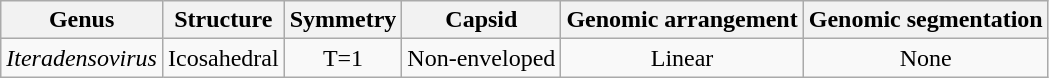<table class="wikitable sortable" style="text-align:center">
<tr>
<th>Genus</th>
<th>Structure</th>
<th>Symmetry</th>
<th>Capsid</th>
<th>Genomic arrangement</th>
<th>Genomic segmentation</th>
</tr>
<tr>
<td><em>Iteradensovirus</em></td>
<td>Icosahedral</td>
<td>T=1</td>
<td>Non-enveloped</td>
<td>Linear</td>
<td>None</td>
</tr>
</table>
